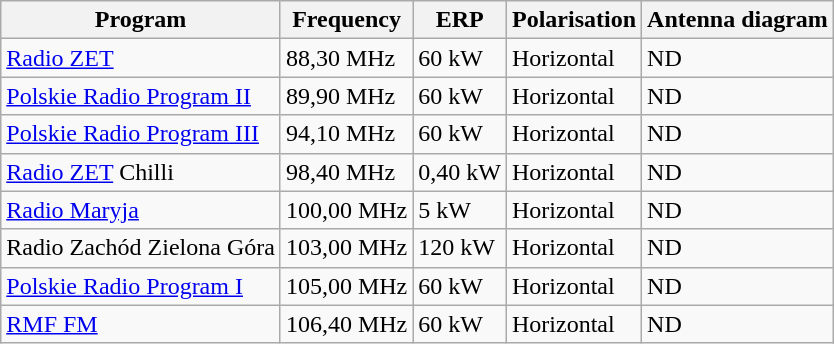<table class="wikitable">
<tr>
<th>Program</th>
<th>Frequency</th>
<th>ERP</th>
<th>Polarisation</th>
<th>Antenna diagram</th>
</tr>
<tr>
<td><a href='#'>Radio ZET</a></td>
<td>88,30 MHz</td>
<td>60 kW</td>
<td>Horizontal</td>
<td>ND</td>
</tr>
<tr>
<td><a href='#'>Polskie Radio Program II</a></td>
<td>89,90 MHz</td>
<td>60 kW</td>
<td>Horizontal</td>
<td>ND</td>
</tr>
<tr>
<td><a href='#'>Polskie Radio Program III</a></td>
<td>94,10 MHz</td>
<td>60 kW</td>
<td>Horizontal</td>
<td>ND</td>
</tr>
<tr>
<td><a href='#'>Radio ZET</a> Chilli</td>
<td>98,40 MHz</td>
<td>0,40 kW</td>
<td>Horizontal</td>
<td>ND</td>
</tr>
<tr>
<td><a href='#'>Radio Maryja</a></td>
<td>100,00 MHz</td>
<td>5 kW</td>
<td>Horizontal</td>
<td>ND</td>
</tr>
<tr>
<td>Radio Zachód Zielona Góra</td>
<td>103,00 MHz</td>
<td>120 kW</td>
<td>Horizontal</td>
<td>ND</td>
</tr>
<tr>
<td><a href='#'>Polskie Radio Program I</a></td>
<td>105,00 MHz</td>
<td>60 kW</td>
<td>Horizontal</td>
<td>ND</td>
</tr>
<tr>
<td><a href='#'>RMF FM</a></td>
<td>106,40 MHz</td>
<td>60 kW</td>
<td>Horizontal</td>
<td>ND</td>
</tr>
</table>
